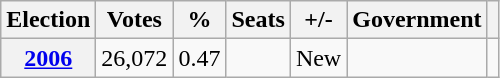<table class=wikitable>
<tr>
<th>Election</th>
<th>Votes</th>
<th>%</th>
<th>Seats</th>
<th>+/-</th>
<th>Government</th>
<th></th>
</tr>
<tr>
<th><a href='#'>2006</a></th>
<td>26,072</td>
<td>0.47</td>
<td></td>
<td>New</td>
<td></td>
<td></td>
</tr>
</table>
